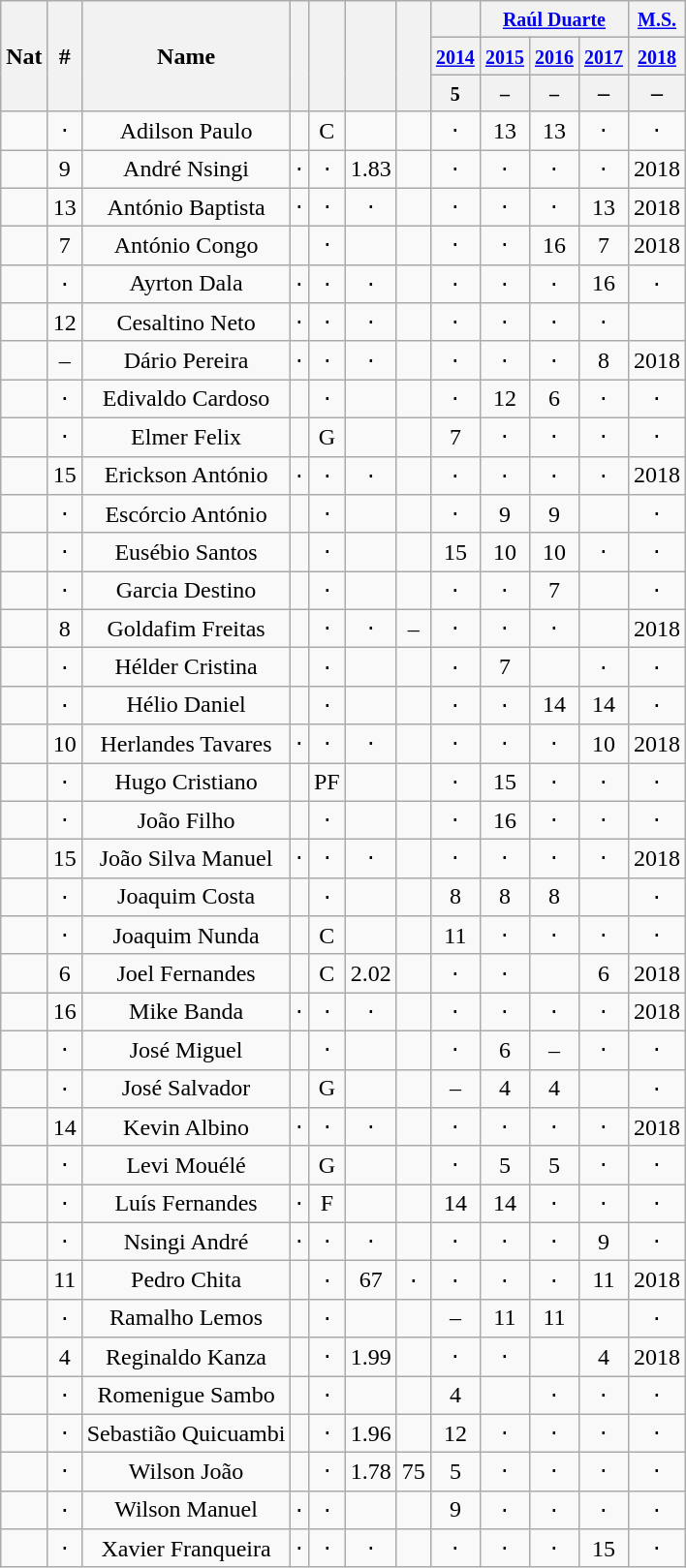<table class="wikitable plainrowheaders sortable" style="text-align:center">
<tr>
<th scope="col" rowspan="3">Nat</th>
<th scope="col" rowspan="3">#</th>
<th scope="col" rowspan="3">Name</th>
<th scope="col" rowspan="3"></th>
<th scope="col" rowspan="3"></th>
<th scope="col" rowspan="3"></th>
<th scope="col" rowspan="3"></th>
<th colspan="1"><small></small></th>
<th colspan="3"><small><a href='#'>Raúl Duarte</a></small></th>
<th colspan="1"><small><a href='#'>M.S.</a></small></th>
</tr>
<tr>
<th colspan="1"><small><a href='#'>2014</a></small></th>
<th colspan="1"><small><a href='#'>2015</a></small></th>
<th colspan="1"><small><a href='#'>2016</a></small></th>
<th colspan="1"><small><a href='#'>2017</a></small></th>
<th colspan="1"><small><a href='#'>2018</a></small></th>
</tr>
<tr>
<th scope="col" rowspan="1"><small>5</small></th>
<th scope="col" rowspan="1"><small>–</small></th>
<th scope="col" rowspan="1"><small>–</small></th>
<th scope="col" rowspan="1">–</th>
<th scope="col" rowspan="1">–</th>
</tr>
<tr>
<td></td>
<td>⋅</td>
<td>Adilson Paulo</td>
<td></td>
<td>C</td>
<td></td>
<td></td>
<td>⋅</td>
<td>13</td>
<td>13</td>
<td>⋅</td>
<td>⋅</td>
</tr>
<tr>
<td></td>
<td data-sort-value="09">9</td>
<td>André Nsingi</td>
<td>⋅</td>
<td>⋅</td>
<td>1.83</td>
<td></td>
<td>⋅</td>
<td>⋅</td>
<td>⋅</td>
<td>⋅</td>
<td>2018</td>
</tr>
<tr>
<td></td>
<td>13</td>
<td>António Baptista</td>
<td>⋅</td>
<td>⋅</td>
<td>⋅</td>
<td></td>
<td>⋅</td>
<td>⋅</td>
<td>⋅</td>
<td>13</td>
<td>2018</td>
</tr>
<tr>
<td></td>
<td data-sort-value="07">7</td>
<td>António Congo</td>
<td></td>
<td>⋅</td>
<td></td>
<td></td>
<td>⋅</td>
<td>⋅</td>
<td>16</td>
<td data-sort-value="07">7</td>
<td>2018</td>
</tr>
<tr>
<td></td>
<td>⋅</td>
<td>Ayrton Dala</td>
<td>⋅</td>
<td>⋅</td>
<td>⋅</td>
<td></td>
<td>⋅</td>
<td>⋅</td>
<td>⋅</td>
<td>16</td>
<td>⋅</td>
</tr>
<tr>
<td></td>
<td>12</td>
<td>Cesaltino Neto</td>
<td>⋅</td>
<td>⋅</td>
<td>⋅</td>
<td></td>
<td>⋅</td>
<td>⋅</td>
<td>⋅</td>
<td>⋅</td>
<td><strong></strong></td>
</tr>
<tr>
<td></td>
<td>–</td>
<td>Dário Pereira</td>
<td>⋅</td>
<td>⋅</td>
<td>⋅</td>
<td></td>
<td>⋅</td>
<td>⋅</td>
<td>⋅</td>
<td data-sort-value="08">8</td>
<td>2018</td>
</tr>
<tr>
<td></td>
<td>⋅</td>
<td>Edivaldo Cardoso</td>
<td></td>
<td>⋅</td>
<td></td>
<td></td>
<td>⋅</td>
<td>12</td>
<td data-sort-value="06">6</td>
<td>⋅</td>
<td>⋅</td>
</tr>
<tr>
<td></td>
<td>⋅</td>
<td>Elmer Felix</td>
<td></td>
<td data-sort-value="1">G</td>
<td></td>
<td></td>
<td data-sort-value="07">7</td>
<td>⋅</td>
<td>⋅</td>
<td>⋅</td>
<td>⋅</td>
</tr>
<tr>
<td></td>
<td>15</td>
<td>Erickson António</td>
<td>⋅</td>
<td>⋅</td>
<td>⋅</td>
<td></td>
<td>⋅</td>
<td>⋅</td>
<td>⋅</td>
<td>⋅</td>
<td>2018</td>
</tr>
<tr>
<td></td>
<td>⋅</td>
<td>Escórcio António</td>
<td></td>
<td>⋅</td>
<td></td>
<td></td>
<td>⋅</td>
<td data-sort-value="09">9</td>
<td data-sort-value="09">9</td>
<td data-sort-value="⋅"><a href='#'></a></td>
<td>⋅</td>
</tr>
<tr>
<td></td>
<td>⋅</td>
<td>Eusébio Santos</td>
<td></td>
<td>⋅</td>
<td></td>
<td></td>
<td>15</td>
<td>10</td>
<td>10</td>
<td>⋅</td>
<td>⋅</td>
</tr>
<tr>
<td></td>
<td>⋅</td>
<td>Garcia Destino</td>
<td></td>
<td>⋅</td>
<td></td>
<td></td>
<td>⋅</td>
<td>⋅</td>
<td data-sort-value="07">7</td>
<td data-sort-value="⋅"><a href='#'></a></td>
<td>⋅</td>
</tr>
<tr>
<td></td>
<td data-sort-value="08">8</td>
<td>Goldafim Freitas</td>
<td></td>
<td>⋅</td>
<td>⋅</td>
<td>–</td>
<td>⋅</td>
<td>⋅</td>
<td>⋅</td>
<td data-sort-value="⋅"><a href='#'></a></td>
<td>2018</td>
</tr>
<tr>
<td></td>
<td>⋅</td>
<td data-sort-value="Helder">Hélder Cristina</td>
<td></td>
<td>⋅</td>
<td></td>
<td></td>
<td>⋅</td>
<td data-sort-value="07">7</td>
<td data-sort-value="⋅"><a href='#'></a></td>
<td>⋅</td>
<td>⋅</td>
</tr>
<tr>
<td></td>
<td>⋅</td>
<td data-sort-value="Helio">Hélio Daniel</td>
<td></td>
<td>⋅</td>
<td></td>
<td></td>
<td>⋅</td>
<td>⋅</td>
<td>14</td>
<td>14</td>
<td>⋅</td>
</tr>
<tr>
<td></td>
<td>10</td>
<td>Herlandes Tavares</td>
<td>⋅</td>
<td>⋅</td>
<td>⋅</td>
<td></td>
<td>⋅</td>
<td>⋅</td>
<td>⋅</td>
<td>10</td>
<td>2018</td>
</tr>
<tr>
<td></td>
<td>⋅</td>
<td>Hugo Cristiano</td>
<td></td>
<td data-sort-value="4">PF</td>
<td></td>
<td></td>
<td>⋅</td>
<td>15</td>
<td>⋅</td>
<td>⋅</td>
<td>⋅</td>
</tr>
<tr>
<td></td>
<td>⋅</td>
<td data-sort-value="Joao F">João Filho</td>
<td></td>
<td>⋅</td>
<td></td>
<td></td>
<td>⋅</td>
<td>16</td>
<td>⋅</td>
<td>⋅</td>
<td>⋅</td>
</tr>
<tr>
<td></td>
<td>15</td>
<td data-sort-value="Joao S">João Silva Manuel</td>
<td>⋅</td>
<td>⋅</td>
<td>⋅</td>
<td></td>
<td>⋅</td>
<td>⋅</td>
<td>⋅</td>
<td>⋅</td>
<td>2018</td>
</tr>
<tr>
<td></td>
<td>⋅</td>
<td>Joaquim Costa</td>
<td></td>
<td>⋅</td>
<td></td>
<td></td>
<td data-sort-value="08">8</td>
<td data-sort-value="08">8</td>
<td data-sort-value="08">8</td>
<td data-sort-value="⋅"><a href='#'></a></td>
<td>⋅</td>
</tr>
<tr>
<td></td>
<td>⋅</td>
<td>Joaquim Nunda</td>
<td></td>
<td>C</td>
<td></td>
<td></td>
<td>11</td>
<td>⋅</td>
<td>⋅</td>
<td>⋅</td>
<td>⋅</td>
</tr>
<tr>
<td></td>
<td data-sort-value="06">6</td>
<td>Joel Fernandes</td>
<td></td>
<td data-sort-value="5">C</td>
<td>2.02</td>
<td></td>
<td>⋅</td>
<td>⋅</td>
<td data-sort-value="⋅"><a href='#'></a></td>
<td data-sort-value="06">6</td>
<td>2018</td>
</tr>
<tr>
<td></td>
<td>16</td>
<td>Mike Banda</td>
<td>⋅</td>
<td>⋅</td>
<td>⋅</td>
<td></td>
<td>⋅</td>
<td>⋅</td>
<td>⋅</td>
<td>⋅</td>
<td>2018</td>
</tr>
<tr>
<td></td>
<td>⋅</td>
<td>José Miguel</td>
<td></td>
<td>⋅</td>
<td></td>
<td></td>
<td>⋅</td>
<td data-sort-value="06">6</td>
<td>–</td>
<td>⋅</td>
<td>⋅</td>
</tr>
<tr>
<td></td>
<td>⋅</td>
<td>José Salvador</td>
<td></td>
<td data-sort-value="1">G</td>
<td></td>
<td></td>
<td>–</td>
<td data-sort-value="04">4</td>
<td data-sort-value="04">4</td>
<td data-sort-value="⋅"><a href='#'></a></td>
<td>⋅</td>
</tr>
<tr>
<td></td>
<td>14</td>
<td>Kevin Albino</td>
<td>⋅</td>
<td>⋅</td>
<td>⋅</td>
<td></td>
<td>⋅</td>
<td>⋅</td>
<td>⋅</td>
<td>⋅</td>
<td>2018</td>
</tr>
<tr>
<td></td>
<td>⋅</td>
<td>Levi Mouélé</td>
<td></td>
<td data-sort-value="1">G</td>
<td></td>
<td></td>
<td>⋅</td>
<td data-sort-value="05">5</td>
<td data-sort-value="05">5</td>
<td>⋅</td>
<td>⋅</td>
</tr>
<tr>
<td></td>
<td>⋅</td>
<td>Luís Fernandes</td>
<td>⋅</td>
<td data-sort-value="3">F</td>
<td></td>
<td></td>
<td>14</td>
<td>14</td>
<td>⋅</td>
<td>⋅</td>
<td>⋅</td>
</tr>
<tr>
<td></td>
<td>⋅</td>
<td>Nsingi André</td>
<td>⋅</td>
<td>⋅</td>
<td>⋅</td>
<td></td>
<td>⋅</td>
<td>⋅</td>
<td>⋅</td>
<td data-sort-value="09">9</td>
<td>⋅</td>
</tr>
<tr>
<td></td>
<td>11</td>
<td>Pedro Chita</td>
<td></td>
<td>⋅</td>
<td 1.83>67</td>
<td>⋅</td>
<td>⋅</td>
<td>⋅</td>
<td>⋅</td>
<td>11</td>
<td>2018</td>
</tr>
<tr>
<td></td>
<td>⋅</td>
<td>Ramalho Lemos</td>
<td></td>
<td>⋅</td>
<td></td>
<td></td>
<td>–</td>
<td>11</td>
<td>11</td>
<td data-sort-value="⋅"><a href='#'></a></td>
<td>⋅</td>
</tr>
<tr>
<td></td>
<td data-sort-value="04">4</td>
<td>Reginaldo Kanza</td>
<td></td>
<td data-sort-value="5">⋅</td>
<td>1.99</td>
<td></td>
<td>⋅</td>
<td>⋅</td>
<td data-sort-value="⋅"><a href='#'></a></td>
<td data-sort-value="04">4</td>
<td>2018</td>
</tr>
<tr>
<td></td>
<td>⋅</td>
<td>Romenigue Sambo</td>
<td></td>
<td>⋅</td>
<td></td>
<td></td>
<td data-sort-value="04">4</td>
<td data-sort-value="⋅"><a href='#'></a></td>
<td>⋅</td>
<td>⋅</td>
<td>⋅</td>
</tr>
<tr>
<td></td>
<td>⋅</td>
<td>Sebastião Quicuambi</td>
<td></td>
<td>⋅</td>
<td>1.96</td>
<td></td>
<td>12</td>
<td>⋅</td>
<td>⋅</td>
<td>⋅</td>
<td>⋅</td>
</tr>
<tr>
<td></td>
<td>⋅</td>
<td>Wilson João</td>
<td></td>
<td>⋅</td>
<td>1.78</td>
<td>75</td>
<td data-sort-value="05">5</td>
<td>⋅</td>
<td>⋅</td>
<td>⋅</td>
<td>⋅</td>
</tr>
<tr>
<td></td>
<td>⋅</td>
<td>Wilson Manuel</td>
<td>⋅</td>
<td>⋅</td>
<td></td>
<td></td>
<td data-sort-value="09">9</td>
<td>⋅</td>
<td>⋅</td>
<td>⋅</td>
<td>⋅</td>
</tr>
<tr>
<td></td>
<td>⋅</td>
<td>Xavier Franqueira</td>
<td>⋅</td>
<td>⋅</td>
<td>⋅</td>
<td></td>
<td>⋅</td>
<td>⋅</td>
<td>⋅</td>
<td>15</td>
<td>⋅</td>
</tr>
</table>
